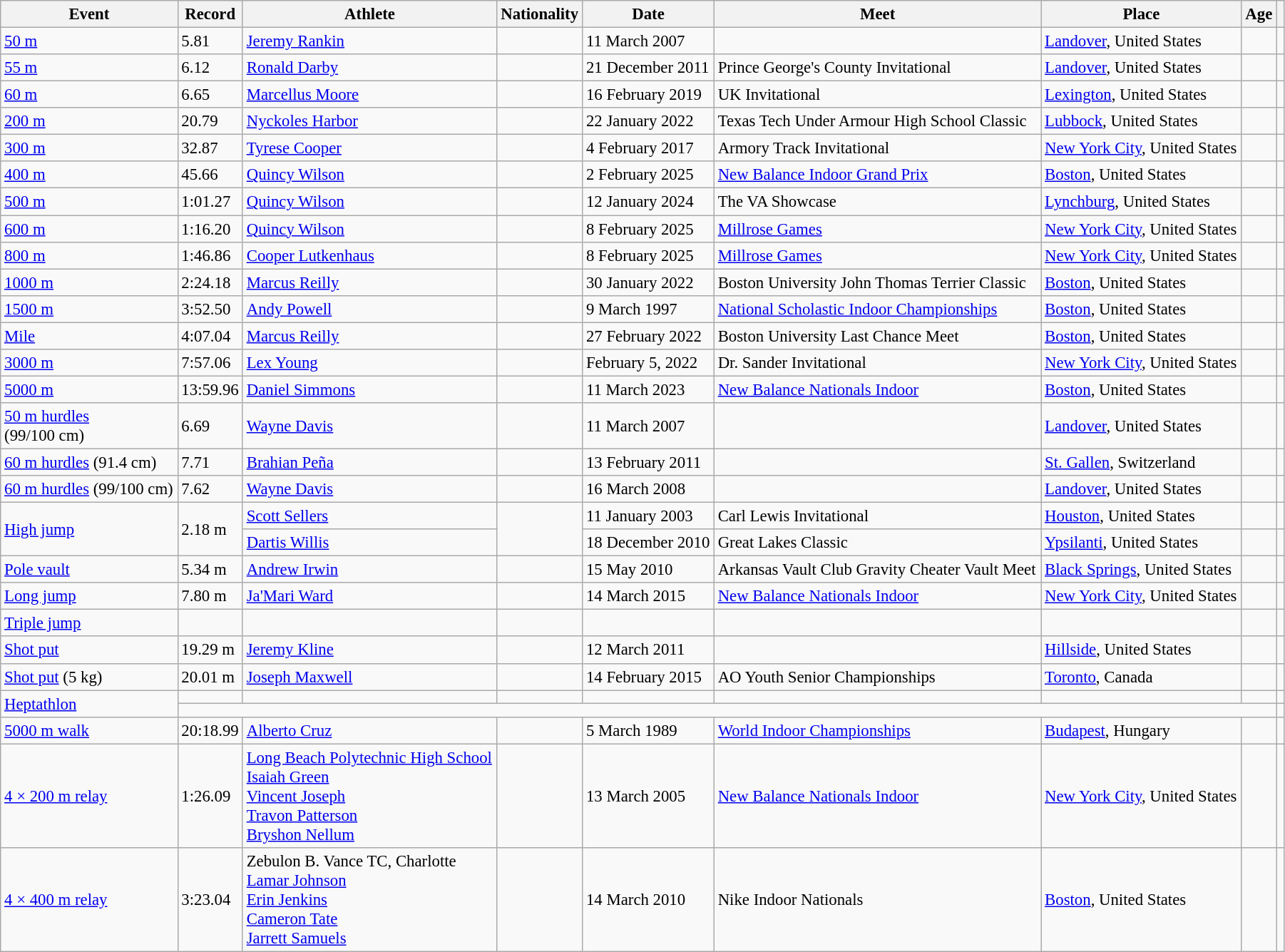<table class=wikitable style="width: 95%; font-size: 95%;">
<tr>
<th>Event</th>
<th>Record</th>
<th>Athlete</th>
<th>Nationality</th>
<th>Date</th>
<th>Meet</th>
<th>Place</th>
<th>Age</th>
<th></th>
</tr>
<tr>
<td><a href='#'>50 m</a></td>
<td>5.81</td>
<td><a href='#'>Jeremy Rankin</a></td>
<td></td>
<td>11 March 2007</td>
<td></td>
<td><a href='#'>Landover</a>, United States</td>
<td></td>
<td></td>
</tr>
<tr>
<td><a href='#'>55 m</a></td>
<td>6.12</td>
<td><a href='#'>Ronald Darby</a></td>
<td></td>
<td>21 December 2011</td>
<td>Prince George's County Invitational</td>
<td><a href='#'>Landover</a>, United States</td>
<td></td>
<td></td>
</tr>
<tr>
<td><a href='#'>60 m</a></td>
<td>6.65</td>
<td><a href='#'>Marcellus Moore</a></td>
<td></td>
<td>16 February 2019</td>
<td>UK Invitational</td>
<td><a href='#'>Lexington</a>, United States</td>
<td></td>
<td></td>
</tr>
<tr>
<td><a href='#'>200 m</a></td>
<td>20.79</td>
<td><a href='#'>Nyckoles Harbor</a></td>
<td></td>
<td>22 January 2022</td>
<td>Texas Tech Under Armour High School Classic</td>
<td><a href='#'>Lubbock</a>, United States</td>
<td></td>
<td></td>
</tr>
<tr>
<td><a href='#'>300 m</a></td>
<td>32.87</td>
<td><a href='#'>Tyrese Cooper</a></td>
<td></td>
<td>4 February 2017</td>
<td>Armory Track Invitational</td>
<td><a href='#'>New York City</a>, United States</td>
<td></td>
<td></td>
</tr>
<tr>
<td><a href='#'>400 m</a></td>
<td>45.66</td>
<td><a href='#'>Quincy Wilson</a></td>
<td></td>
<td>2 February 2025</td>
<td><a href='#'>New Balance Indoor Grand Prix</a></td>
<td><a href='#'>Boston</a>, United States</td>
<td></td>
<td></td>
</tr>
<tr>
<td><a href='#'>500 m</a></td>
<td>1:01.27</td>
<td><a href='#'>Quincy Wilson</a></td>
<td></td>
<td>12 January 2024</td>
<td>The VA Showcase</td>
<td><a href='#'>Lynchburg</a>, United States</td>
<td></td>
<td></td>
</tr>
<tr>
<td><a href='#'>600 m</a></td>
<td>1:16.20</td>
<td><a href='#'>Quincy Wilson</a></td>
<td></td>
<td>8 February 2025</td>
<td><a href='#'>Millrose Games</a></td>
<td><a href='#'>New York City</a>, United States</td>
<td></td>
<td></td>
</tr>
<tr>
<td><a href='#'>800 m</a></td>
<td>1:46.86</td>
<td><a href='#'>Cooper Lutkenhaus</a></td>
<td></td>
<td>8 February 2025</td>
<td><a href='#'>Millrose Games</a></td>
<td><a href='#'>New York City</a>, United States</td>
<td></td>
<td></td>
</tr>
<tr>
<td><a href='#'>1000 m</a></td>
<td>2:24.18</td>
<td><a href='#'>Marcus Reilly</a></td>
<td></td>
<td>30 January 2022</td>
<td>Boston University John Thomas Terrier Classic</td>
<td><a href='#'>Boston</a>, United States</td>
<td></td>
<td></td>
</tr>
<tr>
<td><a href='#'>1500 m</a></td>
<td>3:52.50</td>
<td><a href='#'>Andy Powell</a></td>
<td></td>
<td>9 March 1997</td>
<td><a href='#'>National Scholastic Indoor Championships</a></td>
<td><a href='#'>Boston</a>, United States</td>
<td></td>
<td></td>
</tr>
<tr>
<td><a href='#'>Mile</a></td>
<td>4:07.04</td>
<td><a href='#'>Marcus Reilly</a></td>
<td></td>
<td>27 February 2022</td>
<td>Boston University Last Chance Meet</td>
<td><a href='#'>Boston</a>, United States</td>
<td></td>
<td></td>
</tr>
<tr>
<td><a href='#'>3000 m</a></td>
<td>7:57.06</td>
<td><a href='#'>Lex Young</a></td>
<td></td>
<td>February 5, 2022</td>
<td>Dr. Sander Invitational</td>
<td><a href='#'>New York City</a>, United States</td>
<td></td>
<td></td>
</tr>
<tr>
<td><a href='#'>5000 m</a></td>
<td>13:59.96</td>
<td><a href='#'>Daniel Simmons</a></td>
<td></td>
<td>11 March 2023</td>
<td><a href='#'>New Balance Nationals Indoor</a></td>
<td><a href='#'>Boston</a>, United States</td>
<td></td>
<td></td>
</tr>
<tr>
<td><a href='#'>50 m hurdles</a><br>(99/100 cm)</td>
<td>6.69</td>
<td><a href='#'>Wayne Davis</a></td>
<td></td>
<td>11 March 2007</td>
<td></td>
<td><a href='#'>Landover</a>, United States</td>
<td></td>
<td></td>
</tr>
<tr>
<td><a href='#'>60 m hurdles</a> (91.4 cm)</td>
<td>7.71</td>
<td><a href='#'>Brahian Peña</a></td>
<td></td>
<td>13 February 2011</td>
<td></td>
<td><a href='#'>St. Gallen</a>, Switzerland</td>
<td></td>
<td></td>
</tr>
<tr>
<td><a href='#'>60 m hurdles</a> (99/100 cm)</td>
<td>7.62</td>
<td><a href='#'>Wayne Davis</a></td>
<td></td>
<td>16 March 2008</td>
<td></td>
<td><a href='#'>Landover</a>, United States</td>
<td></td>
<td></td>
</tr>
<tr>
<td rowspan=2><a href='#'>High jump</a></td>
<td rowspan=2>2.18 m</td>
<td><a href='#'>Scott Sellers</a></td>
<td rowspan=2></td>
<td>11 January 2003</td>
<td>Carl Lewis Invitational</td>
<td><a href='#'>Houston</a>, United States</td>
<td></td>
<td></td>
</tr>
<tr>
<td><a href='#'>Dartis Willis</a></td>
<td>18 December 2010</td>
<td>Great Lakes Classic</td>
<td><a href='#'>Ypsilanti</a>, United States</td>
<td></td>
<td></td>
</tr>
<tr>
<td><a href='#'>Pole vault</a></td>
<td>5.34 m</td>
<td><a href='#'>Andrew Irwin</a></td>
<td></td>
<td>15 May 2010</td>
<td>Arkansas Vault Club Gravity Cheater Vault Meet</td>
<td><a href='#'>Black Springs</a>, United States</td>
<td></td>
<td></td>
</tr>
<tr>
<td><a href='#'>Long jump</a></td>
<td>7.80 m</td>
<td><a href='#'>Ja'Mari Ward</a></td>
<td></td>
<td>14 March 2015</td>
<td><a href='#'>New Balance Nationals Indoor</a></td>
<td><a href='#'>New York City</a>, United States</td>
<td></td>
<td></td>
</tr>
<tr>
<td><a href='#'>Triple jump</a></td>
<td></td>
<td></td>
<td></td>
<td></td>
<td></td>
<td></td>
<td></td>
<td></td>
</tr>
<tr>
<td><a href='#'>Shot put</a></td>
<td>19.29 m</td>
<td><a href='#'>Jeremy Kline</a></td>
<td></td>
<td>12 March 2011</td>
<td></td>
<td><a href='#'>Hillside</a>, United States</td>
<td></td>
<td></td>
</tr>
<tr>
<td><a href='#'>Shot put</a> (5 kg)</td>
<td>20.01 m</td>
<td><a href='#'>Joseph Maxwell</a></td>
<td></td>
<td>14 February 2015</td>
<td>AO Youth Senior Championships</td>
<td><a href='#'>Toronto</a>, Canada</td>
<td></td>
<td></td>
</tr>
<tr>
<td rowspan=2><a href='#'>Heptathlon</a></td>
<td></td>
<td></td>
<td></td>
<td></td>
<td></td>
<td></td>
<td></td>
<td></td>
</tr>
<tr>
<td colspan=7></td>
<td></td>
</tr>
<tr>
<td><a href='#'>5000 m walk</a></td>
<td>20:18.99</td>
<td><a href='#'>Alberto Cruz</a></td>
<td></td>
<td>5 March 1989</td>
<td><a href='#'>World Indoor Championships</a></td>
<td><a href='#'>Budapest</a>, Hungary</td>
<td></td>
<td></td>
</tr>
<tr>
<td><a href='#'>4 × 200 m relay</a></td>
<td>1:26.09</td>
<td><a href='#'>Long Beach Polytechnic High School</a><br><a href='#'>Isaiah Green</a><br><a href='#'>Vincent Joseph</a><br><a href='#'>Travon Patterson</a><br><a href='#'>Bryshon Nellum</a></td>
<td></td>
<td>13 March 2005</td>
<td><a href='#'>New Balance Nationals Indoor</a></td>
<td><a href='#'>New York City</a>, United States</td>
<td><br><br><br></td>
<td></td>
</tr>
<tr>
<td><a href='#'>4 × 400 m relay</a></td>
<td>3:23.04</td>
<td>Zebulon B. Vance TC, Charlotte<br><a href='#'>Lamar Johnson</a><br><a href='#'>Erin Jenkins</a><br><a href='#'>Cameron Tate</a><br><a href='#'>Jarrett Samuels</a></td>
<td></td>
<td>14 March 2010</td>
<td>Nike Indoor Nationals</td>
<td><a href='#'>Boston</a>, United States</td>
<td></td>
<td></td>
</tr>
</table>
